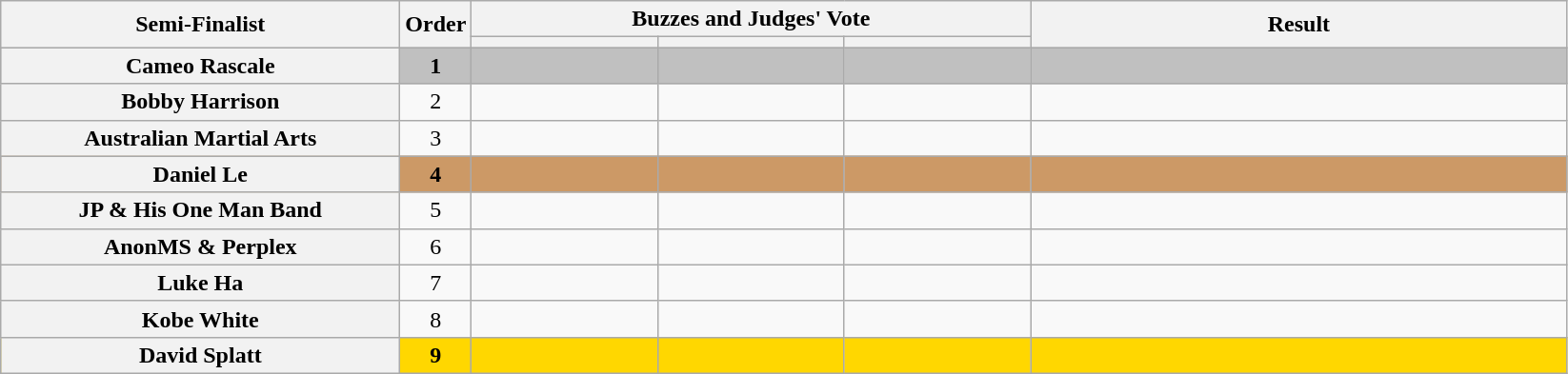<table class="wikitable plainrowheaders sortable" style="text-align:center;">
<tr>
<th scope="col" rowspan=2 class="unsortable" style="width:17em;">Semi-Finalist</th>
<th scope="col" rowspan=2 style="width:1em;">Order</th>
<th scope="col" colspan=3 class="unsortable" style="width:24em;">Buzzes and Judges' Vote</th>
<th scope="col" rowspan=2 style="width:23em;">Result</th>
</tr>
<tr>
<th scope="col" class="unsortable" style="width:6em;"></th>
<th scope="col" class="unsortable" style="width:6em;"></th>
<th scope="col" class="unsortable" style="width:6em;"></th>
</tr>
<tr bgcolor=silver>
<th scope="row"><strong>Cameo Rascale</strong></th>
<td><strong>1</strong></td>
<td style="text-align:center;"></td>
<td style="text-align:center;"></td>
<td style="text-align:center;"></td>
<td><strong></strong></td>
</tr>
<tr>
<th scope="row">Bobby Harrison</th>
<td>2</td>
<td style="text-align:center;"></td>
<td style="text-align:center;"></td>
<td style="text-align:center;"></td>
<td></td>
</tr>
<tr>
<th scope="row">Australian Martial Arts</th>
<td>3</td>
<td style="text-align:center;"></td>
<td style="text-align:center;"></td>
<td style="text-align:center;"></td>
<td></td>
</tr>
<tr bgcolor=#c96>
<th scope="row"><strong>Daniel Le</strong></th>
<td><strong>4</strong></td>
<td style="text-align:center;"></td>
<td style="text-align:center;"></td>
<td style="text-align:center;"></td>
<td><strong></strong></td>
</tr>
<tr>
<th scope="row">JP & His One Man Band</th>
<td>5</td>
<td style="text-align:center;"></td>
<td style="text-align:center;"></td>
<td style="text-align:center;"></td>
<td></td>
</tr>
<tr>
<th scope="row">AnonMS & Perplex</th>
<td>6</td>
<td style="text-align:center;"></td>
<td style="text-align:center;"></td>
<td style="text-align:center;"></td>
<td></td>
</tr>
<tr>
<th scope="row">Luke Ha</th>
<td>7</td>
<td style="text-align:center;"></td>
<td style="text-align:center;"></td>
<td style="text-align:center;"></td>
<td></td>
</tr>
<tr>
<th scope="row">Kobe White</th>
<td>8</td>
<td style="text-align:center;"></td>
<td style="text-align:center;"></td>
<td style="text-align:center;"></td>
<td></td>
</tr>
<tr bgcolor=gold>
<th scope="row"><strong>David Splatt</strong></th>
<td><strong>9</strong></td>
<td style="text-align:center;"></td>
<td style="text-align:center;"></td>
<td style="text-align:center;"></td>
<td><strong></strong></td>
</tr>
</table>
